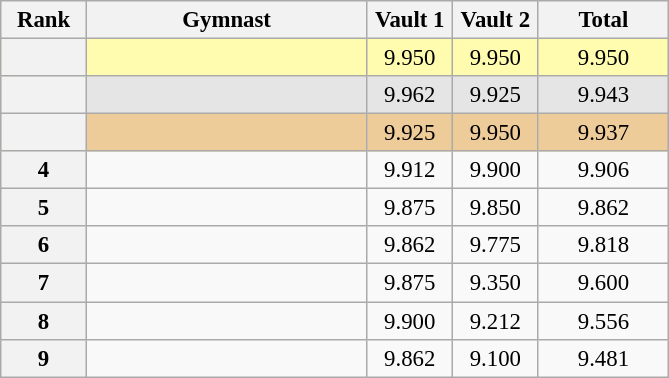<table class="wikitable sortable" style="text-align:center; font-size:95%">
<tr>
<th scope="col" style="width:50px;">Rank</th>
<th scope="col" style="width:180px;">Gymnast</th>
<th scope="col" style="width:50px;">Vault 1</th>
<th scope="col" style="width:50px;">Vault 2</th>
<th scope="col" style="width:80px;">Total</th>
</tr>
<tr style="background:#fffcaf;">
<th scope=row style="text-align:center"></th>
<td style="text-align:left;"></td>
<td>9.950</td>
<td>9.950</td>
<td>9.950</td>
</tr>
<tr style="background:#e5e5e5;">
<th scope=row style="text-align:center"></th>
<td style="text-align:left;"></td>
<td>9.962</td>
<td>9.925</td>
<td>9.943</td>
</tr>
<tr style="background:#ec9;">
<th scope=row style="text-align:center"></th>
<td style="text-align:left;"></td>
<td>9.925</td>
<td>9.950</td>
<td>9.937</td>
</tr>
<tr>
<th scope=row style="text-align:center">4</th>
<td style="text-align:left;"></td>
<td>9.912</td>
<td>9.900</td>
<td>9.906</td>
</tr>
<tr>
<th scope=row style="text-align:center">5</th>
<td style="text-align:left;"></td>
<td>9.875</td>
<td>9.850</td>
<td>9.862</td>
</tr>
<tr>
<th scope=row style="text-align:center">6</th>
<td style="text-align:left;"></td>
<td>9.862</td>
<td>9.775</td>
<td>9.818</td>
</tr>
<tr>
<th scope=row style="text-align:center">7</th>
<td style="text-align:left;"></td>
<td>9.875</td>
<td>9.350</td>
<td>9.600</td>
</tr>
<tr>
<th scope=row style="text-align:center">8</th>
<td style="text-align:left;"></td>
<td>9.900</td>
<td>9.212</td>
<td>9.556</td>
</tr>
<tr>
<th scope=row style="text-align:center">9</th>
<td style="text-align:left;"></td>
<td>9.862</td>
<td>9.100</td>
<td>9.481</td>
</tr>
</table>
